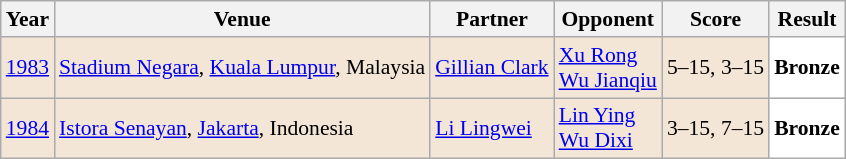<table class="sortable wikitable" style="font-size: 90%;">
<tr>
<th>Year</th>
<th>Venue</th>
<th>Partner</th>
<th>Opponent</th>
<th>Score</th>
<th>Result</th>
</tr>
<tr style="background:#F3E6D7">
<td align="center"><a href='#'>1983</a></td>
<td align="left"><a href='#'>Stadium Negara</a>, <a href='#'>Kuala Lumpur</a>, Malaysia</td>
<td align="left"> <a href='#'>Gillian Clark</a></td>
<td align="left"> <a href='#'>Xu Rong</a><br> <a href='#'>Wu Jianqiu</a></td>
<td align="left">5–15, 3–15</td>
<td style="text-align:left; background:white"> <strong>Bronze</strong></td>
</tr>
<tr style="background:#F3E6D7">
<td align="center"><a href='#'>1984</a></td>
<td align="left"><a href='#'>Istora Senayan</a>, <a href='#'>Jakarta</a>, Indonesia</td>
<td align="left"> <a href='#'>Li Lingwei</a></td>
<td align="left"> <a href='#'>Lin Ying</a><br> <a href='#'>Wu Dixi</a></td>
<td align="left">3–15, 7–15</td>
<td style="text-align:left; background:white"> <strong>Bronze</strong></td>
</tr>
</table>
